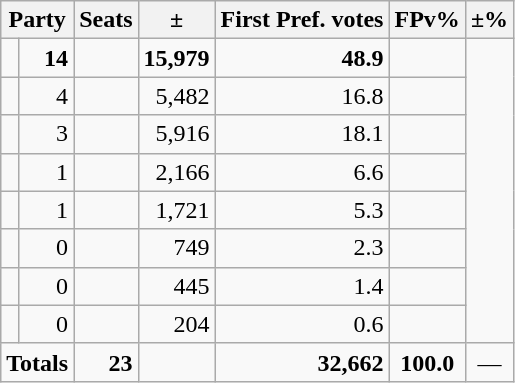<table class=wikitable>
<tr>
<th colspan=2 align=center>Party</th>
<th valign=top>Seats</th>
<th valign=top>±</th>
<th valign=top>First Pref. votes</th>
<th valign=top>FPv%</th>
<th valign=top>±%</th>
</tr>
<tr>
<td></td>
<td align=right><strong>14</strong></td>
<td align=right></td>
<td align=right><strong>15,979</strong></td>
<td align=right><strong>48.9</strong></td>
<td align=right></td>
</tr>
<tr>
<td></td>
<td align=right>4</td>
<td align=right></td>
<td align=right>5,482</td>
<td align=right>16.8</td>
<td align=right></td>
</tr>
<tr>
<td></td>
<td align=right>3</td>
<td align=right></td>
<td align=right>5,916</td>
<td align=right>18.1</td>
<td align=right></td>
</tr>
<tr>
<td></td>
<td align=right>1</td>
<td align=right></td>
<td align=right>2,166</td>
<td align=right>6.6</td>
<td align=right></td>
</tr>
<tr>
<td></td>
<td align=right>1</td>
<td align=right></td>
<td align=right>1,721</td>
<td align=right>5.3</td>
<td align=right></td>
</tr>
<tr>
<td></td>
<td align=right>0</td>
<td align=right></td>
<td align=right>749</td>
<td align=right>2.3</td>
<td align=right></td>
</tr>
<tr>
<td></td>
<td align=right>0</td>
<td align=right></td>
<td align=right>445</td>
<td align=right>1.4</td>
<td align=right></td>
</tr>
<tr>
<td></td>
<td align=right>0</td>
<td align=right></td>
<td align=right>204</td>
<td align=right>0.6</td>
<td align=right></td>
</tr>
<tr>
<td colspan=2 align=center><strong>Totals</strong></td>
<td align=right><strong>23</strong></td>
<td align=center></td>
<td align=right><strong>32,662</strong></td>
<td align=center><strong>100.0</strong></td>
<td align=center>—</td>
</tr>
</table>
